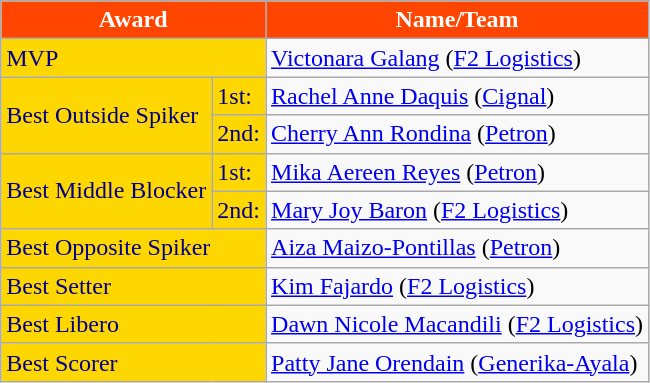<table class="wikitable">
<tr>
<th style="background:#FF4500; color:#FFFFFF;" colspan="2">Award</th>
<th style="background:#FF4500; color:#FFFFFF;">Name/Team</th>
</tr>
<tr>
<td style="background:#FFD700; color:#00008B;" colspan="2">MVP</td>
<td> <a href='#'>Victonara Galang</a> (<a href='#'>F2 Logistics</a>)</td>
</tr>
<tr>
<td style="background:#FFD700; color:#00008B;" rowspan=2>Best Outside Spiker</td>
<td style="background:#FFD700; color:#00008B;">1st:</td>
<td> <a href='#'>Rachel Anne Daquis</a> (<a href='#'>Cignal</a>)</td>
</tr>
<tr>
<td style="background:#FFD700; color:#00008B;">2nd:</td>
<td> <a href='#'>Cherry Ann Rondina</a> (<a href='#'>Petron</a>)</td>
</tr>
<tr>
<td style="background:#FFD700; color:#00008B;" rowspan="2">Best Middle Blocker</td>
<td style="background:#FFD700; color:#00008B;">1st:</td>
<td> <a href='#'>Mika Aereen Reyes</a> (<a href='#'>Petron</a>)</td>
</tr>
<tr>
<td style="background:#FFD700; color:#00008B;">2nd:</td>
<td> <a href='#'>Mary Joy Baron</a> (<a href='#'>F2 Logistics</a>)</td>
</tr>
<tr>
<td style="background:#FFD700; color:#00008B;" colspan="2">Best Opposite Spiker</td>
<td> <a href='#'>Aiza Maizo-Pontillas</a> (<a href='#'>Petron</a>)</td>
</tr>
<tr>
<td style="background:#FFD700; color:#00008B;" colspan="2">Best Setter</td>
<td> <a href='#'>Kim Fajardo</a> (<a href='#'>F2 Logistics</a>)</td>
</tr>
<tr>
<td style="background:#FFD700; color:#00008B;" colspan="2">Best Libero</td>
<td> <a href='#'>Dawn Nicole Macandili</a> (<a href='#'>F2 Logistics</a>)</td>
</tr>
<tr>
<td style="background:#FFD700; color:#00008B;" colspan="2">Best Scorer</td>
<td> <a href='#'>Patty Jane Orendain</a> (<a href='#'>Generika-Ayala</a>)</td>
</tr>
</table>
